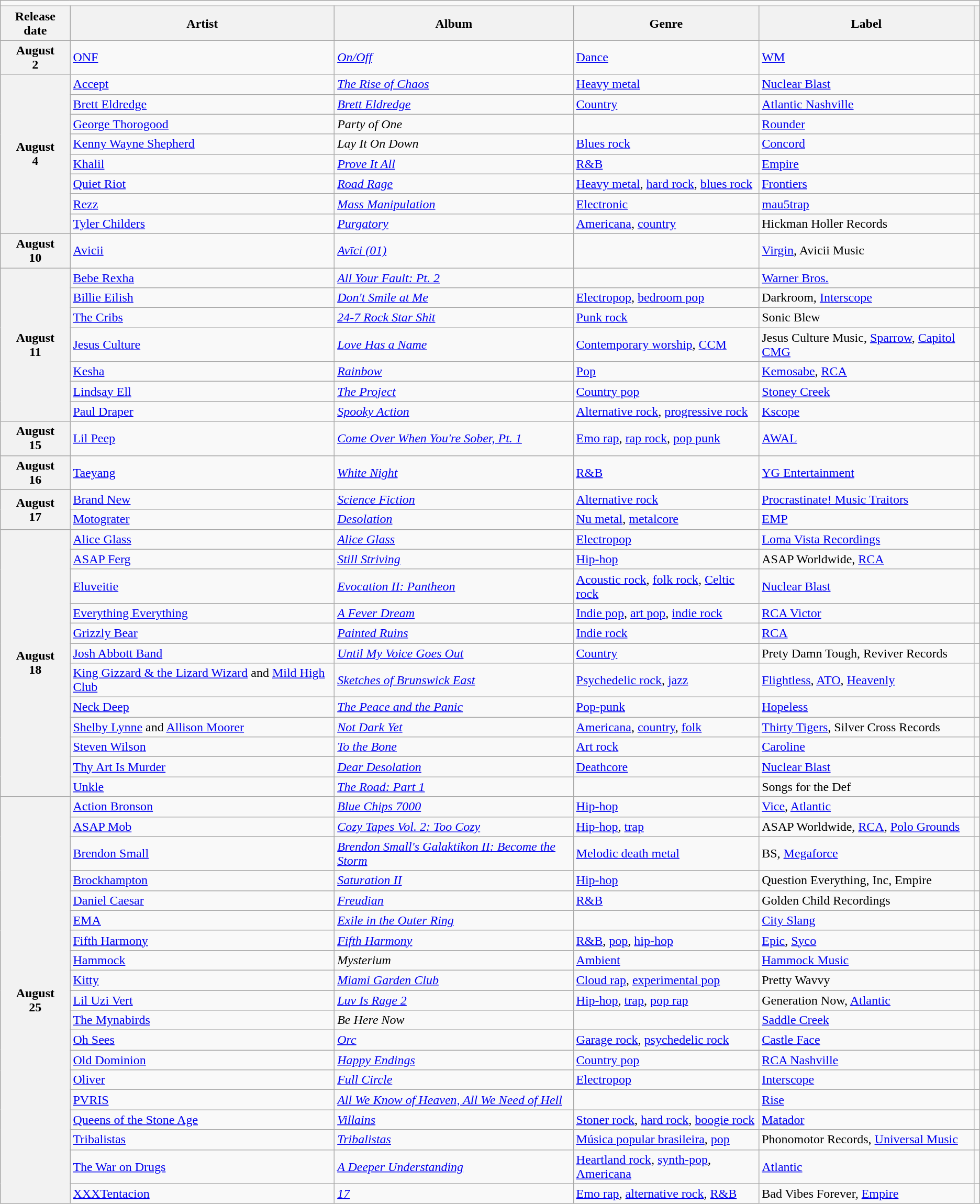<table class="wikitable plainrowheaders">
<tr>
<td colspan="6" style="text-align:center;"></td>
</tr>
<tr>
<th scope="col">Release date</th>
<th scope="col">Artist</th>
<th scope="col">Album</th>
<th scope="col">Genre</th>
<th scope="col">Label</th>
<th scope="col"></th>
</tr>
<tr>
<th scope="row" scope="row" style="text-align:center;">August<br>2</th>
<td><a href='#'>ONF</a></td>
<td><em><a href='#'>On/Off</a></em></td>
<td><a href='#'>Dance</a></td>
<td><a href='#'>WM</a></td>
<td></td>
</tr>
<tr>
<th scope="row" rowspan="8" style="text-align:center;">August<br>4</th>
<td><a href='#'>Accept</a></td>
<td><em><a href='#'>The Rise of Chaos</a></em></td>
<td><a href='#'>Heavy metal</a></td>
<td><a href='#'>Nuclear Blast</a></td>
<td></td>
</tr>
<tr>
<td><a href='#'>Brett Eldredge</a></td>
<td><em><a href='#'>Brett Eldredge</a></em></td>
<td><a href='#'>Country</a></td>
<td><a href='#'>Atlantic Nashville</a></td>
<td></td>
</tr>
<tr>
<td><a href='#'>George Thorogood</a></td>
<td><em>Party of One</em></td>
<td></td>
<td><a href='#'>Rounder</a></td>
<td></td>
</tr>
<tr>
<td><a href='#'>Kenny Wayne Shepherd</a></td>
<td><em>Lay It On Down</em></td>
<td><a href='#'>Blues rock</a></td>
<td><a href='#'>Concord</a></td>
<td></td>
</tr>
<tr>
<td><a href='#'>Khalil</a></td>
<td><em><a href='#'>Prove It All</a></em></td>
<td><a href='#'>R&B</a></td>
<td><a href='#'>Empire</a></td>
<td></td>
</tr>
<tr>
<td><a href='#'>Quiet Riot</a></td>
<td><em><a href='#'>Road Rage</a></em></td>
<td><a href='#'>Heavy metal</a>, <a href='#'>hard rock</a>, <a href='#'>blues rock</a></td>
<td><a href='#'>Frontiers</a></td>
<td></td>
</tr>
<tr>
<td><a href='#'>Rezz</a></td>
<td><em><a href='#'>Mass Manipulation</a></em></td>
<td><a href='#'>Electronic</a></td>
<td><a href='#'>mau5trap</a></td>
<td></td>
</tr>
<tr>
<td><a href='#'>Tyler Childers</a></td>
<td><em><a href='#'>Purgatory</a></em></td>
<td><a href='#'>Americana</a>, <a href='#'>country</a></td>
<td>Hickman Holler Records</td>
<td></td>
</tr>
<tr>
<th scope="row" style="text-align:center;">August<br>10</th>
<td><a href='#'>Avicii</a></td>
<td><em><a href='#'>Avīci (01)</a></em></td>
<td></td>
<td><a href='#'>Virgin</a>, Avicii Music</td>
<td></td>
</tr>
<tr>
<th scope="row" rowspan="7" style="text-align:center;">August<br>11</th>
<td><a href='#'>Bebe Rexha</a></td>
<td><em><a href='#'>All Your Fault: Pt. 2</a></em></td>
<td></td>
<td><a href='#'>Warner Bros.</a></td>
<td></td>
</tr>
<tr>
<td><a href='#'>Billie Eilish</a></td>
<td><em><a href='#'>Don't Smile at Me</a></em></td>
<td><a href='#'>Electropop</a>, <a href='#'>bedroom pop</a></td>
<td>Darkroom, <a href='#'>Interscope</a></td>
<td></td>
</tr>
<tr>
<td><a href='#'>The Cribs</a></td>
<td><em><a href='#'>24-7 Rock Star Shit</a></em></td>
<td><a href='#'>Punk rock</a></td>
<td>Sonic Blew</td>
<td></td>
</tr>
<tr>
<td><a href='#'>Jesus Culture</a></td>
<td><em><a href='#'>Love Has a Name</a></em></td>
<td><a href='#'>Contemporary worship</a>, <a href='#'>CCM</a></td>
<td>Jesus Culture Music, <a href='#'>Sparrow</a>, <a href='#'>Capitol CMG</a></td>
<td></td>
</tr>
<tr>
<td><a href='#'>Kesha</a></td>
<td><em><a href='#'>Rainbow</a></em></td>
<td><a href='#'>Pop</a></td>
<td><a href='#'>Kemosabe</a>, <a href='#'>RCA</a></td>
<td></td>
</tr>
<tr>
<td><a href='#'>Lindsay Ell</a></td>
<td><em><a href='#'>The Project</a></em></td>
<td><a href='#'>Country pop</a></td>
<td><a href='#'>Stoney Creek</a></td>
<td></td>
</tr>
<tr>
<td><a href='#'>Paul Draper</a></td>
<td><em><a href='#'>Spooky Action</a></em></td>
<td><a href='#'>Alternative rock</a>, <a href='#'>progressive rock</a></td>
<td><a href='#'>Kscope</a></td>
<td></td>
</tr>
<tr>
<th scope="row" style="text-align:center;">August<br>15</th>
<td><a href='#'>Lil Peep</a></td>
<td><em><a href='#'>Come Over When You're Sober, Pt. 1</a></em></td>
<td><a href='#'>Emo rap</a>, <a href='#'>rap rock</a>, <a href='#'>pop punk</a></td>
<td><a href='#'>AWAL</a></td>
<td></td>
</tr>
<tr>
<th scope="row" style="text-align:center;">August<br>16</th>
<td><a href='#'>Taeyang</a></td>
<td><em><a href='#'>White Night</a></em></td>
<td><a href='#'>R&B</a></td>
<td><a href='#'>YG Entertainment</a></td>
<td></td>
</tr>
<tr>
<th scope="row" rowspan="2" style="text-align:center;">August<br>17</th>
<td><a href='#'>Brand New</a></td>
<td><em><a href='#'>Science Fiction</a></em></td>
<td><a href='#'>Alternative rock</a></td>
<td><a href='#'>Procrastinate! Music Traitors</a></td>
<td></td>
</tr>
<tr>
<td><a href='#'>Motograter</a></td>
<td><em><a href='#'>Desolation</a></em></td>
<td><a href='#'>Nu metal</a>, <a href='#'>metalcore</a></td>
<td><a href='#'>EMP</a></td>
<td></td>
</tr>
<tr>
<th scope="row" rowspan="12" style="text-align:center;">August<br>18</th>
<td><a href='#'>Alice Glass</a></td>
<td><em><a href='#'>Alice Glass</a></em></td>
<td><a href='#'>Electropop</a></td>
<td><a href='#'>Loma Vista Recordings</a></td>
<td></td>
</tr>
<tr>
<td><a href='#'>ASAP Ferg</a></td>
<td><em><a href='#'>Still Striving</a></em></td>
<td><a href='#'>Hip-hop</a></td>
<td>ASAP Worldwide, <a href='#'>RCA</a></td>
<td></td>
</tr>
<tr>
<td><a href='#'>Eluveitie</a></td>
<td><em><a href='#'>Evocation II: Pantheon</a></em></td>
<td><a href='#'>Acoustic rock</a>, <a href='#'>folk rock</a>, <a href='#'>Celtic rock</a></td>
<td><a href='#'>Nuclear Blast</a></td>
<td></td>
</tr>
<tr>
<td><a href='#'>Everything Everything</a></td>
<td><em><a href='#'>A Fever Dream</a></em></td>
<td><a href='#'>Indie pop</a>, <a href='#'>art pop</a>, <a href='#'>indie rock</a></td>
<td><a href='#'>RCA Victor</a></td>
<td></td>
</tr>
<tr>
<td><a href='#'>Grizzly Bear</a></td>
<td><em><a href='#'>Painted Ruins</a></em></td>
<td><a href='#'>Indie rock</a></td>
<td><a href='#'>RCA</a></td>
<td></td>
</tr>
<tr>
<td><a href='#'>Josh Abbott Band</a></td>
<td><em><a href='#'>Until My Voice Goes Out</a></em></td>
<td><a href='#'>Country</a></td>
<td>Prety Damn Tough, Reviver Records</td>
<td></td>
</tr>
<tr>
<td><a href='#'>King Gizzard & the Lizard Wizard</a> and <a href='#'>Mild High Club</a></td>
<td><em><a href='#'>Sketches of Brunswick East</a></em></td>
<td><a href='#'>Psychedelic rock</a>, <a href='#'>jazz</a></td>
<td><a href='#'>Flightless</a>, <a href='#'>ATO</a>, <a href='#'>Heavenly</a></td>
<td></td>
</tr>
<tr>
<td><a href='#'>Neck Deep</a></td>
<td><em><a href='#'>The Peace and the Panic</a></em></td>
<td><a href='#'>Pop-punk</a></td>
<td><a href='#'>Hopeless</a></td>
<td></td>
</tr>
<tr>
<td><a href='#'>Shelby Lynne</a> and <a href='#'>Allison Moorer</a></td>
<td><em><a href='#'>Not Dark Yet</a></em></td>
<td><a href='#'>Americana</a>, <a href='#'>country</a>, <a href='#'>folk</a></td>
<td><a href='#'>Thirty Tigers</a>, Silver Cross Records</td>
<td></td>
</tr>
<tr>
<td><a href='#'>Steven Wilson</a></td>
<td><em><a href='#'>To the Bone</a></em></td>
<td><a href='#'>Art rock</a></td>
<td><a href='#'>Caroline</a></td>
<td></td>
</tr>
<tr>
<td><a href='#'>Thy Art Is Murder</a></td>
<td><em><a href='#'>Dear Desolation</a></em></td>
<td><a href='#'>Deathcore</a></td>
<td><a href='#'>Nuclear Blast</a></td>
<td></td>
</tr>
<tr>
<td><a href='#'>Unkle</a></td>
<td><em><a href='#'>The Road: Part 1</a></em></td>
<td></td>
<td>Songs for the Def</td>
<td></td>
</tr>
<tr>
<th scope="row" rowspan="19" style="text-align:center;">August<br>25</th>
<td><a href='#'>Action Bronson</a></td>
<td><em><a href='#'>Blue Chips 7000</a></em></td>
<td><a href='#'>Hip-hop</a></td>
<td><a href='#'>Vice</a>, <a href='#'>Atlantic</a></td>
<td></td>
</tr>
<tr>
<td><a href='#'>ASAP Mob</a></td>
<td><em><a href='#'>Cozy Tapes Vol. 2: Too Cozy</a></em></td>
<td><a href='#'>Hip-hop</a>, <a href='#'>trap</a></td>
<td>ASAP Worldwide, <a href='#'>RCA</a>, <a href='#'>Polo Grounds</a></td>
<td></td>
</tr>
<tr>
<td><a href='#'>Brendon Small</a></td>
<td><em><a href='#'>Brendon Small's Galaktikon II: Become the Storm</a></em></td>
<td><a href='#'>Melodic death metal</a></td>
<td>BS, <a href='#'>Megaforce</a></td>
<td></td>
</tr>
<tr>
<td><a href='#'>Brockhampton</a></td>
<td><em><a href='#'>Saturation II</a></em></td>
<td><a href='#'>Hip-hop</a></td>
<td>Question Everything, Inc, Empire</td>
<td></td>
</tr>
<tr>
<td><a href='#'>Daniel Caesar</a></td>
<td><em><a href='#'>Freudian</a></em></td>
<td><a href='#'>R&B</a></td>
<td>Golden Child Recordings</td>
<td></td>
</tr>
<tr>
<td><a href='#'>EMA</a></td>
<td><em><a href='#'>Exile in the Outer Ring</a></em></td>
<td></td>
<td><a href='#'>City Slang</a></td>
<td></td>
</tr>
<tr>
<td><a href='#'>Fifth Harmony</a></td>
<td><em><a href='#'>Fifth Harmony</a></em></td>
<td><a href='#'>R&B</a>, <a href='#'>pop</a>, <a href='#'>hip-hop</a></td>
<td><a href='#'>Epic</a>, <a href='#'>Syco</a></td>
<td></td>
</tr>
<tr>
<td><a href='#'>Hammock</a></td>
<td><em>Mysterium</em></td>
<td><a href='#'>Ambient</a></td>
<td><a href='#'>Hammock Music</a></td>
<td></td>
</tr>
<tr>
<td><a href='#'>Kitty</a></td>
<td><em><a href='#'>Miami Garden Club</a></em></td>
<td><a href='#'>Cloud rap</a>, <a href='#'>experimental pop</a></td>
<td>Pretty Wavvy</td>
<td></td>
</tr>
<tr>
<td><a href='#'>Lil Uzi Vert</a></td>
<td><em><a href='#'>Luv Is Rage 2</a></em></td>
<td><a href='#'>Hip-hop</a>, <a href='#'>trap</a>, <a href='#'>pop rap</a></td>
<td>Generation Now, <a href='#'>Atlantic</a></td>
<td></td>
</tr>
<tr>
<td><a href='#'>The Mynabirds</a></td>
<td><em>Be Here Now</em></td>
<td></td>
<td><a href='#'>Saddle Creek</a></td>
<td></td>
</tr>
<tr>
<td><a href='#'>Oh Sees</a></td>
<td><em><a href='#'>Orc</a></em></td>
<td><a href='#'>Garage rock</a>, <a href='#'>psychedelic rock</a></td>
<td><a href='#'>Castle Face</a></td>
<td></td>
</tr>
<tr>
<td><a href='#'>Old Dominion</a></td>
<td><em><a href='#'>Happy Endings</a></em></td>
<td><a href='#'>Country pop</a></td>
<td><a href='#'>RCA Nashville</a></td>
<td></td>
</tr>
<tr>
<td><a href='#'>Oliver</a></td>
<td><em><a href='#'>Full Circle</a></em></td>
<td><a href='#'>Electropop</a></td>
<td><a href='#'>Interscope</a></td>
<td></td>
</tr>
<tr>
<td><a href='#'>PVRIS</a></td>
<td><em><a href='#'>All We Know of Heaven, All We Need of Hell</a></em></td>
<td></td>
<td><a href='#'>Rise</a></td>
<td></td>
</tr>
<tr>
<td><a href='#'>Queens of the Stone Age</a></td>
<td><em><a href='#'>Villains</a></em></td>
<td><a href='#'>Stoner rock</a>, <a href='#'>hard rock</a>, <a href='#'>boogie rock</a></td>
<td><a href='#'>Matador</a></td>
<td></td>
</tr>
<tr>
<td><a href='#'>Tribalistas</a></td>
<td><em><a href='#'>Tribalistas</a></em></td>
<td><a href='#'>Música popular brasileira</a>, <a href='#'>pop</a></td>
<td>Phonomotor Records, <a href='#'>Universal Music</a></td>
<td></td>
</tr>
<tr>
<td><a href='#'>The War on Drugs</a></td>
<td><em><a href='#'>A Deeper Understanding</a></em></td>
<td><a href='#'>Heartland rock</a>, <a href='#'>synth-pop</a>, <a href='#'>Americana</a></td>
<td><a href='#'>Atlantic</a></td>
<td></td>
</tr>
<tr>
<td><a href='#'>XXXTentacion</a></td>
<td><em><a href='#'>17</a></em></td>
<td><a href='#'>Emo rap</a>, <a href='#'>alternative rock</a>, <a href='#'>R&B</a></td>
<td>Bad Vibes Forever, <a href='#'>Empire</a></td>
<td></td>
</tr>
</table>
